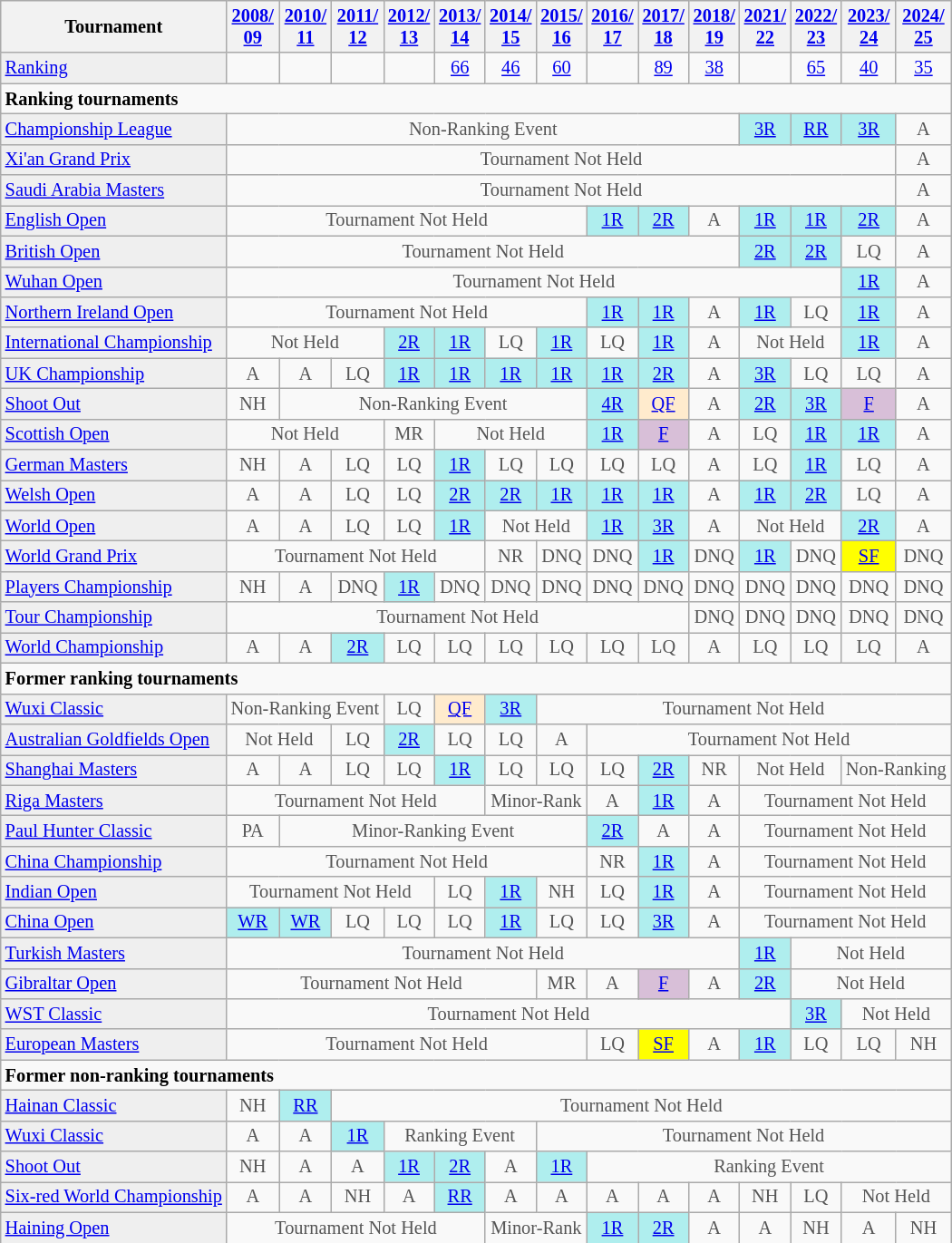<table class="wikitable"  style="font-size:85%;">
<tr>
<th>Tournament</th>
<th><a href='#'>2008/<br>09</a></th>
<th><a href='#'>2010/<br>11</a></th>
<th><a href='#'>2011/<br>12</a></th>
<th><a href='#'>2012/<br>13</a></th>
<th><a href='#'>2013/<br>14</a></th>
<th><a href='#'>2014/<br>15</a></th>
<th><a href='#'>2015/<br>16</a></th>
<th><a href='#'>2016/<br>17</a></th>
<th><a href='#'>2017/<br>18</a></th>
<th><a href='#'>2018/<br>19</a></th>
<th><a href='#'>2021/<br>22</a></th>
<th><a href='#'>2022/<br>23</a></th>
<th><a href='#'>2023/<br>24</a></th>
<th><a href='#'>2024/<br>25</a></th>
</tr>
<tr>
<td style="background:#EFEFEF;"><a href='#'>Ranking</a></td>
<td align="center"></td>
<td align="center"></td>
<td align="center"></td>
<td align="center"></td>
<td align="center"><a href='#'>66</a></td>
<td align="center"><a href='#'>46</a></td>
<td align="center"><a href='#'>60</a></td>
<td align="center"></td>
<td align="center"><a href='#'>89</a></td>
<td align="center"><a href='#'>38</a></td>
<td align="center"></td>
<td align="center"><a href='#'>65</a></td>
<td align="center"><a href='#'>40</a></td>
<td align="center"><a href='#'>35</a></td>
</tr>
<tr>
<td colspan="20"><strong>Ranking tournaments</strong></td>
</tr>
<tr>
<td style="background:#EFEFEF;"><a href='#'>Championship League</a></td>
<td align="center" colspan="10" style="color:#555555;">Non-Ranking Event</td>
<td align="center" style="background:#afeeee;"><a href='#'>3R</a></td>
<td align="center" style="background:#afeeee;"><a href='#'>RR</a></td>
<td align="center" style="background:#afeeee;"><a href='#'>3R</a></td>
<td align="center" style="color:#555555;">A</td>
</tr>
<tr>
<td style="background:#EFEFEF;"><a href='#'>Xi'an Grand Prix</a></td>
<td align="center" colspan="13" style="color:#555555;">Tournament Not Held</td>
<td align="center" style="color:#555555;">A</td>
</tr>
<tr>
<td style="background:#EFEFEF;"><a href='#'>Saudi Arabia Masters</a></td>
<td align="center" colspan="13" style="color:#555555;">Tournament Not Held</td>
<td align="center" style="color:#555555;">A</td>
</tr>
<tr>
<td style="background:#EFEFEF;"><a href='#'>English Open</a></td>
<td align="center" colspan="7" style="color:#555555;">Tournament Not Held</td>
<td align="center" style="background:#afeeee;"><a href='#'>1R</a></td>
<td align="center" style="background:#afeeee;"><a href='#'>2R</a></td>
<td align="center" style="color:#555555;">A</td>
<td align="center" style="background:#afeeee;"><a href='#'>1R</a></td>
<td align="center" style="background:#afeeee;"><a href='#'>1R</a></td>
<td align="center" style="background:#afeeee;"><a href='#'>2R</a></td>
<td align="center" style="color:#555555;">A</td>
</tr>
<tr>
<td style="background:#EFEFEF;"><a href='#'>British Open</a></td>
<td align="center" colspan="10" style="color:#555555;">Tournament Not Held</td>
<td align="center" style="background:#afeeee;"><a href='#'>2R</a></td>
<td align="center" style="background:#afeeee;"><a href='#'>2R</a></td>
<td align="center" style="color:#555555;">LQ</td>
<td align="center" style="color:#555555;">A</td>
</tr>
<tr>
<td style="background:#EFEFEF;"><a href='#'>Wuhan Open</a></td>
<td align="center" colspan="12" style="color:#555555;">Tournament Not Held</td>
<td align="center" style="background:#afeeee;"><a href='#'>1R</a></td>
<td align="center" style="color:#555555;">A</td>
</tr>
<tr>
<td style="background:#EFEFEF;"><a href='#'>Northern Ireland Open</a></td>
<td align="center" colspan="7" style="color:#555555;">Tournament Not Held</td>
<td align="center" style="background:#afeeee;"><a href='#'>1R</a></td>
<td align="center" style="background:#afeeee;"><a href='#'>1R</a></td>
<td align="center" style="color:#555555;">A</td>
<td align="center" style="background:#afeeee;"><a href='#'>1R</a></td>
<td align="center" style="color:#555555;">LQ</td>
<td align="center" style="background:#afeeee;"><a href='#'>1R</a></td>
<td align="center" style="color:#555555;">A</td>
</tr>
<tr>
<td style="background:#EFEFEF;"><a href='#'>International Championship</a></td>
<td align="center" colspan="3" style="color:#555555;">Not Held</td>
<td align="center" style="background:#afeeee;"><a href='#'>2R</a></td>
<td align="center" style="background:#afeeee;"><a href='#'>1R</a></td>
<td align="center" style="color:#555555;">LQ</td>
<td align="center" style="background:#afeeee;"><a href='#'>1R</a></td>
<td align="center" style="color:#555555;">LQ</td>
<td align="center" style="background:#afeeee;"><a href='#'>1R</a></td>
<td align="center" style="color:#555555;">A</td>
<td align="center" colspan="2" style="color:#555555;">Not Held</td>
<td align="center" style="background:#afeeee;"><a href='#'>1R</a></td>
<td align="center" style="color:#555555;">A</td>
</tr>
<tr>
<td style="background:#EFEFEF;"><a href='#'>UK Championship</a></td>
<td align="center" style="color:#555555;">A</td>
<td align="center" style="color:#555555;">A</td>
<td align="center" style="color:#555555;">LQ</td>
<td align="center" style="background:#afeeee;"><a href='#'>1R</a></td>
<td align="center" style="background:#afeeee;"><a href='#'>1R</a></td>
<td align="center" style="background:#afeeee;"><a href='#'>1R</a></td>
<td align="center" style="background:#afeeee;"><a href='#'>1R</a></td>
<td align="center" style="background:#afeeee;"><a href='#'>1R</a></td>
<td align="center" style="background:#afeeee;"><a href='#'>2R</a></td>
<td align="center" style="color:#555555;">A</td>
<td align="center" style="background:#afeeee;"><a href='#'>3R</a></td>
<td align="center" style="color:#555555;">LQ</td>
<td align="center" style="color:#555555;">LQ</td>
<td align="center" style="color:#555555;">A</td>
</tr>
<tr>
<td style="background:#EFEFEF;"><a href='#'>Shoot Out</a></td>
<td align="center" style="color:#555555;">NH</td>
<td align="center" colspan="6" style="color:#555555;">Non-Ranking Event</td>
<td align="center" style="background:#afeeee;"><a href='#'>4R</a></td>
<td align="center" style="background:#ffebcd;"><a href='#'>QF</a></td>
<td align="center" style="color:#555555;">A</td>
<td align="center" style="background:#afeeee;"><a href='#'>2R</a></td>
<td align="center" style="background:#afeeee;"><a href='#'>3R</a></td>
<td align="center" style="background:thistle;"><a href='#'>F</a></td>
<td align="center" style="color:#555555;">A</td>
</tr>
<tr>
<td style="background:#EFEFEF;"><a href='#'>Scottish Open</a></td>
<td align="center" colspan="3" style="color:#555555;">Not Held</td>
<td align="center" style="color:#555555;">MR</td>
<td align="center" colspan="3" style="color:#555555;">Not Held</td>
<td align="center" style="background:#afeeee;"><a href='#'>1R</a></td>
<td align="center" style="background:thistle;"><a href='#'>F</a></td>
<td align="center" style="color:#555555;">A</td>
<td align="center" style="color:#555555;">LQ</td>
<td align="center" style="background:#afeeee;"><a href='#'>1R</a></td>
<td align="center" style="background:#afeeee;"><a href='#'>1R</a></td>
<td align="center" style="color:#555555;">A</td>
</tr>
<tr>
<td style="background:#EFEFEF;"><a href='#'>German Masters</a></td>
<td align="center" style="color:#555555;">NH</td>
<td align="center" style="color:#555555;">A</td>
<td align="center" style="color:#555555;">LQ</td>
<td align="center" style="color:#555555;">LQ</td>
<td align="center" style="background:#afeeee;"><a href='#'>1R</a></td>
<td align="center" style="color:#555555;">LQ</td>
<td align="center" style="color:#555555;">LQ</td>
<td align="center" style="color:#555555;">LQ</td>
<td align="center" style="color:#555555;">LQ</td>
<td align="center" style="color:#555555;">A</td>
<td align="center" style="color:#555555;">LQ</td>
<td align="center" style="background:#afeeee;"><a href='#'>1R</a></td>
<td align="center" style="color:#555555;">LQ</td>
<td align="center" style="color:#555555;">A</td>
</tr>
<tr>
<td style="background:#EFEFEF;"><a href='#'>Welsh Open</a></td>
<td align="center" style="color:#555555;">A</td>
<td align="center" style="color:#555555;">A</td>
<td align="center" style="color:#555555;">LQ</td>
<td align="center" style="color:#555555;">LQ</td>
<td align="center" style="background:#afeeee;"><a href='#'>2R</a></td>
<td align="center" style="background:#afeeee;"><a href='#'>2R</a></td>
<td align="center" style="background:#afeeee;"><a href='#'>1R</a></td>
<td align="center" style="background:#afeeee;"><a href='#'>1R</a></td>
<td align="center" style="background:#afeeee;"><a href='#'>1R</a></td>
<td align="center" style="color:#555555;">A</td>
<td align="center" style="background:#afeeee;"><a href='#'>1R</a></td>
<td align="center" style="background:#afeeee;"><a href='#'>2R</a></td>
<td align="center" style="color:#555555;">LQ</td>
<td align="center" style="color:#555555;">A</td>
</tr>
<tr>
<td style="background:#EFEFEF;"><a href='#'>World Open</a></td>
<td align="center" style="color:#555555;">A</td>
<td align="center" style="color:#555555;">A</td>
<td align="center" style="color:#555555;">LQ</td>
<td align="center" style="color:#555555;">LQ</td>
<td align="center" style="background:#afeeee;"><a href='#'>1R</a></td>
<td align="center" colspan="2" style="color:#555555;">Not Held</td>
<td align="center" style="background:#afeeee;"><a href='#'>1R</a></td>
<td align="center" style="background:#afeeee;"><a href='#'>3R</a></td>
<td align="center" style="color:#555555;">A</td>
<td align="center" colspan="2" style="color:#555555;">Not Held</td>
<td align="center" style="background:#afeeee;"><a href='#'>2R</a></td>
<td align="center" style="color:#555555;">A</td>
</tr>
<tr>
<td style="background:#EFEFEF;"><a href='#'>World Grand Prix</a></td>
<td align="center" colspan="5" style="color:#555555;">Tournament Not Held</td>
<td align="center" style="color:#555555;">NR</td>
<td align="center" style="color:#555555;">DNQ</td>
<td align="center" style="color:#555555;">DNQ</td>
<td align="center" style="background:#afeeee;"><a href='#'>1R</a></td>
<td align="center" style="color:#555555;">DNQ</td>
<td align="center" style="background:#afeeee;"><a href='#'>1R</a></td>
<td align="center" style="color:#555555;">DNQ</td>
<td align="center" style="background:yellow;"><a href='#'>SF</a></td>
<td align="center" style="color:#555555;">DNQ</td>
</tr>
<tr>
<td style="background:#EFEFEF;"><a href='#'>Players Championship</a></td>
<td align="center" style="color:#555555;">NH</td>
<td align="center" style="color:#555555;">A</td>
<td align="center" style="color:#555555;">DNQ</td>
<td align="center" style="background:#afeeee;"><a href='#'>1R</a></td>
<td align="center" style="color:#555555;">DNQ</td>
<td align="center" style="color:#555555;">DNQ</td>
<td align="center" style="color:#555555;">DNQ</td>
<td align="center" style="color:#555555;">DNQ</td>
<td align="center" style="color:#555555;">DNQ</td>
<td align="center" style="color:#555555;">DNQ</td>
<td align="center" style="color:#555555;">DNQ</td>
<td align="center" style="color:#555555;">DNQ</td>
<td align="center" style="color:#555555;">DNQ</td>
<td align="center" style="color:#555555;">DNQ</td>
</tr>
<tr>
<td style="background:#EFEFEF;"><a href='#'>Tour Championship</a></td>
<td align="center" colspan="9" style="color:#555555;">Tournament Not Held</td>
<td align="center" style="color:#555555;">DNQ</td>
<td align="center" style="color:#555555;">DNQ</td>
<td align="center" style="color:#555555;">DNQ</td>
<td align="center" style="color:#555555;">DNQ</td>
<td align="center" style="color:#555555;">DNQ</td>
</tr>
<tr>
<td style="background:#EFEFEF;"><a href='#'>World Championship</a></td>
<td align="center" style="color:#555555;">A</td>
<td align="center" style="color:#555555;">A</td>
<td align="center" style="background:#afeeee;"><a href='#'>2R</a></td>
<td align="center" style="color:#555555;">LQ</td>
<td align="center" style="color:#555555;">LQ</td>
<td align="center" style="color:#555555;">LQ</td>
<td align="center" style="color:#555555;">LQ</td>
<td align="center" style="color:#555555;">LQ</td>
<td align="center" style="color:#555555;">LQ</td>
<td align="center" style="color:#555555;">A</td>
<td align="center" style="color:#555555;">LQ</td>
<td align="center" style="color:#555555;">LQ</td>
<td align="center" style="color:#555555;">LQ</td>
<td align="center" style="color:#555555;">A</td>
</tr>
<tr>
<td colspan="20"><strong>Former ranking tournaments</strong></td>
</tr>
<tr>
<td style="background:#EFEFEF;"><a href='#'>Wuxi Classic</a></td>
<td align="center" colspan="3" style="color:#555555;">Non-Ranking Event</td>
<td align="center" style="color:#555555;">LQ</td>
<td align="center" style="background:#ffebcd;"><a href='#'>QF</a></td>
<td align="center" style="background:#afeeee;"><a href='#'>3R</a></td>
<td align="center" colspan="20" style="color:#555555;">Tournament Not Held</td>
</tr>
<tr>
<td style="background:#EFEFEF;"><a href='#'>Australian Goldfields Open</a></td>
<td align="center" colspan="2" style="color:#555555;">Not Held</td>
<td align="center" style="color:#555555;">LQ</td>
<td align="center" style="background:#afeeee;"><a href='#'>2R</a></td>
<td align="center" style="color:#555555;">LQ</td>
<td align="center" style="color:#555555;">LQ</td>
<td align="center" style="color:#555555;">A</td>
<td align="center" colspan="20" style="color:#555555;">Tournament Not Held</td>
</tr>
<tr>
<td style="background:#EFEFEF;"><a href='#'>Shanghai Masters</a></td>
<td align="center" style="color:#555555;">A</td>
<td align="center" style="color:#555555;">A</td>
<td align="center" style="color:#555555;">LQ</td>
<td align="center" style="color:#555555;">LQ</td>
<td align="center" style="background:#afeeee;"><a href='#'>1R</a></td>
<td align="center" style="color:#555555;">LQ</td>
<td align="center" style="color:#555555;">LQ</td>
<td align="center" style="color:#555555;">LQ</td>
<td align="center" style="background:#afeeee;"><a href='#'>2R</a></td>
<td align="center" style="color:#555555;">NR</td>
<td align="center" colspan="2" style="color:#555555;">Not Held</td>
<td align="center" colspan="2" style="color:#555555;">Non-Ranking</td>
</tr>
<tr>
<td style="background:#EFEFEF;"><a href='#'>Riga Masters</a></td>
<td align="center" colspan="5" style="color:#555555;">Tournament Not Held</td>
<td align="center" colspan="2" style="color:#555555;">Minor-Rank</td>
<td align="center" style="color:#555555;">A</td>
<td align="center" style="background:#afeeee;"><a href='#'>1R</a></td>
<td align="center" style="color:#555555;">A</td>
<td align="center" colspan="20" style="color:#555555;">Tournament Not Held</td>
</tr>
<tr>
<td style="background:#EFEFEF;"><a href='#'>Paul Hunter Classic</a></td>
<td align="center" style="color:#555555;">PA</td>
<td align="center" colspan="6" style="color:#555555;">Minor-Ranking Event</td>
<td align="center" style="background:#afeeee;"><a href='#'>2R</a></td>
<td align="center" style="color:#555555;">A</td>
<td align="center" style="color:#555555;">A</td>
<td align="center" colspan="20" style="color:#555555;">Tournament Not Held</td>
</tr>
<tr>
<td style="background:#EFEFEF;"><a href='#'>China Championship</a></td>
<td align="center" colspan="7" style="color:#555555;">Tournament Not Held</td>
<td align="center" style="color:#555555;">NR</td>
<td align="center" style="background:#afeeee;"><a href='#'>1R</a></td>
<td align="center" style="color:#555555;">A</td>
<td align="center" colspan="20" style="color:#555555;">Tournament Not Held</td>
</tr>
<tr>
<td style="background:#EFEFEF;"><a href='#'>Indian Open</a></td>
<td align="center" colspan="4" style="color:#555555;">Tournament Not Held</td>
<td align="center" style="color:#555555;">LQ</td>
<td align="center" style="background:#afeeee;"><a href='#'>1R</a></td>
<td align="center" style="color:#555555;">NH</td>
<td align="center" style="color:#555555;">LQ</td>
<td align="center" style="background:#afeeee;"><a href='#'>1R</a></td>
<td align="center" style="color:#555555;">A</td>
<td align="center" colspan="20" style="color:#555555;">Tournament Not Held</td>
</tr>
<tr>
<td style="background:#EFEFEF;"><a href='#'>China Open</a></td>
<td align="center" style="background:#afeeee;"><a href='#'>WR</a></td>
<td align="center" style="background:#afeeee;"><a href='#'>WR</a></td>
<td align="center" style="color:#555555;">LQ</td>
<td align="center" style="color:#555555;">LQ</td>
<td align="center" style="color:#555555;">LQ</td>
<td align="center" style="background:#afeeee;"><a href='#'>1R</a></td>
<td align="center" style="color:#555555;">LQ</td>
<td align="center" style="color:#555555;">LQ</td>
<td align="center" style="background:#afeeee;"><a href='#'>3R</a></td>
<td align="center" style="color:#555555;">A</td>
<td align="center" colspan="20" style="color:#555555;">Tournament Not Held</td>
</tr>
<tr>
<td style="background:#EFEFEF;"><a href='#'>Turkish Masters</a></td>
<td align="center" colspan="10" style="color:#555555;">Tournament Not Held</td>
<td align="center" style="background:#afeeee;"><a href='#'>1R</a></td>
<td align="center" colspan="3" style="color:#555555;">Not Held</td>
</tr>
<tr>
<td style="background:#EFEFEF;"><a href='#'>Gibraltar Open</a></td>
<td align="center" colspan="6" style="color:#555555;">Tournament Not Held</td>
<td align="center" style="color:#555555;">MR</td>
<td align="center" style="color:#555555;">A</td>
<td align="center" style="background:thistle;"><a href='#'>F</a></td>
<td align="center" style="color:#555555;">A</td>
<td align="center" style="background:#afeeee;"><a href='#'>2R</a></td>
<td align="center" colspan="3" style="color:#555555;">Not Held</td>
</tr>
<tr>
<td style="background:#EFEFEF;"><a href='#'>WST Classic</a></td>
<td align="center" colspan="11" style="color:#555555;">Tournament Not Held</td>
<td align="center" style="background:#afeeee;"><a href='#'>3R</a></td>
<td align="center" colspan="2" style="color:#555555;">Not Held</td>
</tr>
<tr>
<td style="background:#EFEFEF;"><a href='#'>European Masters</a></td>
<td align="center" colspan="7" style="color:#555555;">Tournament Not Held</td>
<td align="center" style="color:#555555;">LQ</td>
<td align="center" style="background:yellow;"><a href='#'>SF</a></td>
<td align="center" style="color:#555555;">A</td>
<td align="center" style="background:#afeeee;"><a href='#'>1R</a></td>
<td align="center" style="color:#555555;">LQ</td>
<td align="center" style="color:#555555;">LQ</td>
<td align="center" style="color:#555555;">NH</td>
</tr>
<tr>
<td colspan="20"><strong>Former non-ranking tournaments</strong></td>
</tr>
<tr>
<td style="background:#EFEFEF;"><a href='#'>Hainan Classic</a></td>
<td align="center" style="color:#555555;">NH</td>
<td align="center" style="background:#afeeee;"><a href='#'>RR</a></td>
<td align="center" colspan="20" style="color:#555555;">Tournament Not Held</td>
</tr>
<tr>
<td style="background:#EFEFEF;"><a href='#'>Wuxi Classic</a></td>
<td align="center" style="color:#555555;">A</td>
<td align="center" style="color:#555555;">A</td>
<td align="center" style="background:#afeeee;"><a href='#'>1R</a></td>
<td align="center" colspan="3" style="color:#555555;">Ranking Event</td>
<td align="center" colspan="20" style="color:#555555;">Tournament Not Held</td>
</tr>
<tr>
<td style="background:#EFEFEF;"><a href='#'>Shoot Out</a></td>
<td align="center" style="color:#555555;">NH</td>
<td align="center" style="color:#555555;">A</td>
<td align="center" style="color:#555555;">A</td>
<td align="center" style="background:#afeeee;"><a href='#'>1R</a></td>
<td align="center" style="background:#afeeee;"><a href='#'>2R</a></td>
<td align="center" style="color:#555555;">A</td>
<td align="center" style="background:#afeeee;"><a href='#'>1R</a></td>
<td align="center" colspan="20" style="color:#555555;">Ranking Event</td>
</tr>
<tr>
<td style="background:#EFEFEF;"><a href='#'>Six-red World Championship</a></td>
<td align="center" style="color:#555555;">A</td>
<td align="center" style="color:#555555;">A</td>
<td align="center" style="color:#555555;">NH</td>
<td align="center" style="color:#555555;">A</td>
<td align="center" style="background:#afeeee;"><a href='#'>RR</a></td>
<td align="center" style="color:#555555;">A</td>
<td align="center" style="color:#555555;">A</td>
<td align="center" style="color:#555555;">A</td>
<td align="center" style="color:#555555;">A</td>
<td align="center" style="color:#555555;">A</td>
<td align="center" style="color:#555555;">NH</td>
<td align="center" style="color:#555555;">LQ</td>
<td align="center" colspan="2" style="color:#555555;">Not Held</td>
</tr>
<tr>
<td style="background:#EFEFEF;"><a href='#'>Haining Open</a></td>
<td align="center" colspan="5" style="color:#555555;">Tournament Not Held</td>
<td align="center" colspan="2" style="color:#555555;">Minor-Rank</td>
<td align="center" style="background:#afeeee;"><a href='#'>1R</a></td>
<td align="center" style="background:#afeeee;"><a href='#'>2R</a></td>
<td align="center" style="color:#555555;">A</td>
<td align="center" style="color:#555555;">A</td>
<td align="center" style="color:#555555;">NH</td>
<td align="center" style="color:#555555;">A</td>
<td align="center" style="color:#555555;">NH</td>
</tr>
</table>
